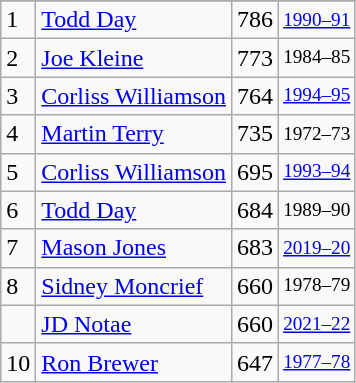<table class="wikitable">
<tr>
</tr>
<tr>
<td>1</td>
<td><a href='#'>Todd Day</a></td>
<td>786</td>
<td style="font-size:80%;"><a href='#'>1990–91</a></td>
</tr>
<tr>
<td>2</td>
<td><a href='#'>Joe Kleine</a></td>
<td>773</td>
<td style="font-size:80%;">1984–85</td>
</tr>
<tr>
<td>3</td>
<td><a href='#'>Corliss Williamson</a></td>
<td>764</td>
<td style="font-size:80%;"><a href='#'>1994–95</a></td>
</tr>
<tr>
<td>4</td>
<td><a href='#'>Martin Terry</a></td>
<td>735</td>
<td style="font-size:80%;">1972–73</td>
</tr>
<tr>
<td>5</td>
<td><a href='#'>Corliss Williamson</a></td>
<td>695</td>
<td style="font-size:80%;"><a href='#'>1993–94</a></td>
</tr>
<tr>
<td>6</td>
<td><a href='#'>Todd Day</a></td>
<td>684</td>
<td style="font-size:80%;">1989–90</td>
</tr>
<tr>
<td>7</td>
<td><a href='#'>Mason Jones</a></td>
<td>683</td>
<td style="font-size:80%;"><a href='#'>2019–20</a></td>
</tr>
<tr>
<td>8</td>
<td><a href='#'>Sidney Moncrief</a></td>
<td>660</td>
<td style="font-size:80%;">1978–79</td>
</tr>
<tr>
<td></td>
<td><a href='#'>JD Notae</a></td>
<td>660</td>
<td style="font-size:80%;"><a href='#'>2021–22</a></td>
</tr>
<tr>
<td>10</td>
<td><a href='#'>Ron Brewer</a></td>
<td>647</td>
<td style="font-size:80%;"><a href='#'>1977–78</a></td>
</tr>
</table>
